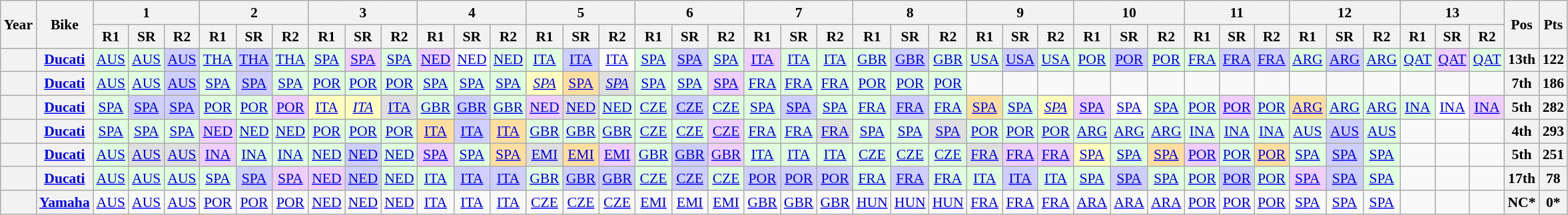<table class="wikitable" style="text-align:center; font-size:90%;">
<tr>
<th rowspan="2">Year</th>
<th rowspan="2">Bike</th>
<th colspan="3">1</th>
<th colspan="3">2</th>
<th colspan="3">3</th>
<th colspan="3">4</th>
<th colspan="3">5</th>
<th colspan="3">6</th>
<th colspan="3">7</th>
<th colspan="3">8</th>
<th colspan="3">9</th>
<th colspan="3">10</th>
<th colspan="3">11</th>
<th colspan="3">12</th>
<th colspan="3">13</th>
<th rowspan="2">Pos</th>
<th rowspan="2">Pts</th>
</tr>
<tr>
<th>R1</th>
<th>SR</th>
<th>R2</th>
<th>R1</th>
<th>SR</th>
<th>R2</th>
<th>R1</th>
<th>SR</th>
<th>R2</th>
<th>R1</th>
<th>SR</th>
<th>R2</th>
<th>R1</th>
<th>SR</th>
<th>R2</th>
<th>R1</th>
<th>SR</th>
<th>R2</th>
<th>R1</th>
<th>SR</th>
<th>R2</th>
<th>R1</th>
<th>SR</th>
<th>R2</th>
<th>R1</th>
<th>SR</th>
<th>R2</th>
<th>R1</th>
<th>SR</th>
<th>R2</th>
<th>R1</th>
<th>SR</th>
<th>R2</th>
<th>R1</th>
<th>SR</th>
<th>R2</th>
<th>R1</th>
<th>SR</th>
<th>R2</th>
</tr>
<tr>
<th></th>
<th><a href='#'>Ducati</a></th>
<td style="background:#dfffdf;"><a href='#'>AUS</a><br></td>
<td style="background:#dfffdf;"><a href='#'>AUS</a><br></td>
<td style="background:#cfcfff;"><a href='#'>AUS</a><br></td>
<td style="background:#dfffdf;"><a href='#'>THA</a><br></td>
<td style="background:#cfcfff;"><a href='#'>THA</a><br></td>
<td style="background:#dfffdf;"><a href='#'>THA</a><br></td>
<td style="background:#dfffdf;"><a href='#'>SPA</a><br></td>
<td style="background:#efcfff;"><a href='#'>SPA</a><br></td>
<td style="background:#dfffdf;"><a href='#'>SPA</a><br></td>
<td style="background:#efcfff;"><a href='#'>NED</a><br></td>
<td style="background:#ffffff;"><a href='#'>NED</a><br></td>
<td style="background:#dfffdf;"><a href='#'>NED</a><br></td>
<td style="background:#dfffdf;"><a href='#'>ITA</a><br></td>
<td style="background:#cfcfff;"><a href='#'>ITA</a><br></td>
<td style="background:#ffffff;"><a href='#'>ITA</a><br></td>
<td style="background:#dfffdf;"><a href='#'>SPA</a><br></td>
<td style="background:#cfcfff;"><a href='#'>SPA</a><br></td>
<td style="background:#dfffdf;"><a href='#'>SPA</a><br></td>
<td style="background:#efcfff;"><a href='#'>ITA</a><br></td>
<td style="background:#dfffdf;"><a href='#'>ITA</a><br></td>
<td style="background:#dfffdf;"><a href='#'>ITA</a><br></td>
<td style="background:#dfffdf;"><a href='#'>GBR</a><br></td>
<td style="background:#cfcfff;"><a href='#'>GBR</a><br></td>
<td style="background:#dfffdf;"><a href='#'>GBR</a><br></td>
<td style="background:#dfffdf;"><a href='#'>USA</a><br></td>
<td style="background:#cfcfff;"><a href='#'>USA</a><br></td>
<td style="background:#dfffdf;"><a href='#'>USA</a><br></td>
<td style="background:#dfffdf;"><a href='#'>POR</a><br></td>
<td style="background:#cfcfff;"><a href='#'>POR</a><br></td>
<td style="background:#dfffdf;"><a href='#'>POR</a><br></td>
<td style="background:#dfffdf;"><a href='#'>FRA</a><br></td>
<td style="background:#cfcfff;"><a href='#'>FRA</a><br></td>
<td style="background:#cfcfff;"><a href='#'>FRA</a><br></td>
<td style="background:#dfffdf;"><a href='#'>ARG</a><br></td>
<td style="background:#cfcfff;"><a href='#'>ARG</a><br></td>
<td style="background:#dfffdf;"><a href='#'>ARG</a><br></td>
<td style="background:#dfffdf;"><a href='#'>QAT</a><br></td>
<td style="background:#efcfff;"><a href='#'>QAT</a><br></td>
<td style="background:#dfffdf;"><a href='#'>QAT</a><br></td>
<th>13th</th>
<th>122</th>
</tr>
<tr>
<th></th>
<th><a href='#'>Ducati</a></th>
<td style="background:#dfffdf;"><a href='#'>AUS</a><br></td>
<td style="background:#dfffdf;"><a href='#'>AUS</a><br></td>
<td style="background:#cfcfff;"><a href='#'>AUS</a><br></td>
<td style="background:#dfffdf;"><a href='#'>SPA</a><br></td>
<td style="background:#cfcfff;"><a href='#'>SPA</a><br></td>
<td style="background:#dfffdf;"><a href='#'>SPA</a><br></td>
<td style="background:#dfffdf;"><a href='#'>POR</a><br></td>
<td style="background:#dfffdf;"><a href='#'>POR</a><br></td>
<td style="background:#dfffdf;"><a href='#'>POR</a><br></td>
<td style="background:#dfffdf;"><a href='#'>SPA</a><br></td>
<td style="background:#dfffdf;"><a href='#'>SPA</a><br></td>
<td style="background:#dfffdf;"><a href='#'>SPA</a><br></td>
<td style="background:#FFFFBF;"><em><a href='#'>SPA</a></em><br></td>
<td style="background:#ffdf9f;"><a href='#'>SPA</a><br></td>
<td style="background:#dfdfdf;"><em><a href='#'>SPA</a></em><br></td>
<td style="background:#dfffdf;"><a href='#'>SPA</a><br></td>
<td style="background:#dfffdf;"><a href='#'>SPA</a><br></td>
<td style="background:#efcfff;"><a href='#'>SPA</a><br></td>
<td style="background:#dfffdf;"><a href='#'>FRA</a><br></td>
<td style="background:#dfffdf;"><a href='#'>FRA</a><br></td>
<td style="background:#dfffdf;"><a href='#'>FRA</a><br></td>
<td style="background:#dfffdf;"><a href='#'>POR</a><br></td>
<td style="background:#dfffdf;"><a href='#'>POR</a><br></td>
<td style="background:#dfffdf;"><a href='#'>POR</a><br></td>
<td></td>
<td></td>
<td></td>
<td></td>
<td></td>
<td></td>
<td></td>
<td></td>
<td></td>
<td></td>
<td></td>
<td></td>
<td></td>
<td></td>
<td></td>
<th>7th</th>
<th>186</th>
</tr>
<tr>
<th></th>
<th><a href='#'>Ducati</a></th>
<td style="background:#dfffdf;"><a href='#'>SPA</a><br></td>
<td style="background:#cfcfff;"><a href='#'>SPA</a><br></td>
<td style="background:#cfcfff;"><a href='#'>SPA</a><br></td>
<td style="background:#dfffdf;"><a href='#'>POR</a><br></td>
<td style="background:#dfffdf;"><a href='#'>POR</a><br></td>
<td style="background:#efcfff;"><a href='#'>POR</a><br></td>
<td style="background:#FFFFBF;"><a href='#'>ITA</a><br></td>
<td style="background:#FFFFBF;"><em><a href='#'>ITA</a></em><br></td>
<td style="background:#dfdfdf;"><a href='#'>ITA</a><br></td>
<td style="background:#dfffdf;"><a href='#'>GBR</a><br></td>
<td style="background:#cfcfff;"><a href='#'>GBR</a><br></td>
<td style="background:#dfffdf;"><a href='#'>GBR</a><br></td>
<td style="background:#efcfff;"><a href='#'>NED</a><br></td>
<td style="background:#dfdfdf;"><a href='#'>NED</a><br></td>
<td style="background:#dfffdf;"><a href='#'>NED</a><br></td>
<td style="background:#dfffdf;"><a href='#'>CZE</a><br></td>
<td style="background:#cfcfff;"><a href='#'>CZE</a><br></td>
<td style="background:#dfffdf;"><a href='#'>CZE</a><br></td>
<td style="background:#dfffdf;"><a href='#'>SPA</a><br></td>
<td style="background:#cfcfff;"><a href='#'>SPA</a><br></td>
<td style="background:#dfffdf;"><a href='#'>SPA</a><br></td>
<td style="background:#dfffdf;"><a href='#'>FRA</a><br></td>
<td style="background:#cfcfff;"><a href='#'>FRA</a><br></td>
<td style="background:#dfffdf;"><a href='#'>FRA</a><br></td>
<td style="background:#ffdf9f;"><a href='#'>SPA</a><br></td>
<td style="background:#dfffdf;"><a href='#'>SPA</a><br></td>
<td style="background:#FFFFBF;"><em><a href='#'>SPA</a></em><br></td>
<td style="background:#efcfff;"><a href='#'>SPA</a><br></td>
<td style="background:#ffffff;"><a href='#'>SPA</a><br></td>
<td style="background:#dfffdf;"><a href='#'>SPA</a><br></td>
<td style="background:#dfffdf;"><a href='#'>POR</a><br></td>
<td style="background:#efcfff;"><a href='#'>POR</a><br></td>
<td style="background:#dfffdf;"><a href='#'>POR</a><br></td>
<td style="background:#ffdf9f;"><a href='#'>ARG</a><br></td>
<td style="background:#dfffdf;"><a href='#'>ARG</a><br></td>
<td style="background:#dfffdf;"><a href='#'>ARG</a><br></td>
<td style="background:#dfffdf;"><a href='#'>INA</a><br></td>
<td style="background:#ffffff;"><a href='#'>INA</a><br></td>
<td style="background:#efcfff;"><a href='#'>INA</a><br></td>
<th>5th</th>
<th>282</th>
</tr>
<tr>
<th></th>
<th><a href='#'>Ducati</a></th>
<td style="background:#dfffdf;"><a href='#'>SPA</a><br></td>
<td style="background:#dfffdf;"><a href='#'>SPA</a><br></td>
<td style="background:#dfffdf;"><a href='#'>SPA</a><br></td>
<td style="background:#efcfff;"><a href='#'>NED</a><br></td>
<td style="background:#dfffdf;"><a href='#'>NED</a><br></td>
<td style="background:#dfffdf;"><a href='#'>NED</a><br></td>
<td style="background:#dfffdf;"><a href='#'>POR</a><br></td>
<td style="background:#dfffdf;"><a href='#'>POR</a><br></td>
<td style="background:#dfffdf;"><a href='#'>POR</a><br></td>
<td style="background:#ffdf9f;"><a href='#'>ITA</a><br></td>
<td style="background:#cfcfff;"><a href='#'>ITA</a><br></td>
<td style="background:#ffdf9f;"><a href='#'>ITA</a><br></td>
<td style="background:#dfffdf;"><a href='#'>GBR</a><br></td>
<td style="background:#dfffdf;"><a href='#'>GBR</a><br></td>
<td style="background:#dfffdf;"><a href='#'>GBR</a><br></td>
<td style="background:#dfffdf;"><a href='#'>CZE</a><br></td>
<td style="background:#dfffdf;"><a href='#'>CZE</a><br></td>
<td style="background:#efcfff;"><a href='#'>CZE</a><br></td>
<td style="background:#dfffdf;"><a href='#'>FRA</a><br></td>
<td style="background:#dfffdf;"><a href='#'>FRA</a><br></td>
<td style="background:#dfdfdf;"><a href='#'>FRA</a><br></td>
<td style="background:#dfffdf;"><a href='#'>SPA</a><br></td>
<td style="background:#dfffdf;"><a href='#'>SPA</a><br></td>
<td style="background:#dfdfdf;"><a href='#'>SPA</a><br></td>
<td style="background:#dfffdf;"><a href='#'>POR</a><br></td>
<td style="background:#dfffdf;"><a href='#'>POR</a><br></td>
<td style="background:#dfffdf;"><a href='#'>POR</a><br></td>
<td style="background:#dfffdf;"><a href='#'>ARG</a><br></td>
<td style="background:#dfffdf;"><a href='#'>ARG</a><br></td>
<td style="background:#dfffdf;"><a href='#'>ARG</a><br></td>
<td style="background:#dfffdf;"><a href='#'>INA</a><br></td>
<td style="background:#dfffdf;"><a href='#'>INA</a><br></td>
<td style="background:#dfffdf;"><a href='#'>INA</a><br></td>
<td style="background:#dfffdf;"><a href='#'>AUS</a><br></td>
<td style="background:#cfcfff;"><a href='#'>AUS</a><br></td>
<td style="background:#DFFFDF;"><a href='#'>AUS</a><br></td>
<td></td>
<td></td>
<td></td>
<th>4th</th>
<th>293</th>
</tr>
<tr>
<th></th>
<th><a href='#'>Ducati</a></th>
<td style="background:#dfffdf;"><a href='#'>AUS</a><br></td>
<td style="background:#dfdfdf;"><a href='#'>AUS</a><br></td>
<td style="background:#dfdfdf;"><a href='#'>AUS</a><br></td>
<td style="background:#efcfff;"><a href='#'>INA</a><br></td>
<td style="background:#dfffdf;"><a href='#'>INA</a><br></td>
<td style="background:#dfffdf;"><a href='#'>INA</a><br></td>
<td style="background:#dfffdf;"><a href='#'>NED</a><br></td>
<td style="background:#cfcfff;"><a href='#'>NED</a><br></td>
<td style="background:#dfffdf;"><a href='#'>NED</a><br></td>
<td style="background:#efcfff;"><a href='#'>SPA</a><br></td>
<td style="background:#dfffdf;"><a href='#'>SPA</a><br></td>
<td style="background:#ffdf9f;"><a href='#'>SPA</a><br></td>
<td style="background:#dfdfdf;"><a href='#'>EMI</a><br></td>
<td style="background:#ffdf9f;"><a href='#'>EMI</a><br></td>
<td style="background:#efcfff;"><a href='#'>EMI</a><br></td>
<td style="background:#dfffdf;"><a href='#'>GBR</a><br></td>
<td style="background:#cfcfff;"><a href='#'>GBR</a><br></td>
<td style="background:#efcfff;"><a href='#'>GBR</a><br></td>
<td style="background:#dfffdf;"><a href='#'>ITA</a><br></td>
<td style="background:#dfffdf;"><a href='#'>ITA</a><br></td>
<td style="background:#dfffdf;"><a href='#'>ITA</a><br></td>
<td style="background:#dfffdf;"><a href='#'>CZE</a><br></td>
<td style="background:#dfffdf;"><a href='#'>CZE</a><br></td>
<td style="background:#dfffdf;"><a href='#'>CZE</a><br></td>
<td style="background:#dfdfdf;"><a href='#'>FRA</a><br></td>
<td style="background:#efcfff;"><a href='#'>FRA</a><br></td>
<td style="background:#efcfff;"><a href='#'>FRA</a><br></td>
<td style="background:#FFFFBF;"><a href='#'>SPA</a><br></td>
<td style="background:#dfffdf;"><a href='#'>SPA</a><br></td>
<td style="background:#ffdf9f;"><a href='#'>SPA</a><br></td>
<td style="background:#efcfff;"><a href='#'>POR</a><br></td>
<td style="background:#dfffdf;"><a href='#'>POR</a><br></td>
<td style="background:#ffdf9f;"><a href='#'>POR</a><br></td>
<td style="background:#dfffdf;"><a href='#'>SPA</a><br></td>
<td style="background:#cfcfff;"><a href='#'>SPA</a><br></td>
<td style="background:#dfffdf;"><a href='#'>SPA</a><br></td>
<td></td>
<td></td>
<td></td>
<th>5th</th>
<th>251</th>
</tr>
<tr>
<th></th>
<th><a href='#'>Ducati</a></th>
<td style="background:#dfffdf;"><a href='#'>AUS</a><br></td>
<td style="background:#dfffdf;"><a href='#'>AUS</a><br></td>
<td style="background:#dfffdf;"><a href='#'>AUS</a><br></td>
<td style="background:#dfffdf;"><a href='#'>SPA</a><br></td>
<td style="background:#cfcfff;"><a href='#'>SPA</a><br></td>
<td style="background:#efcfff;"><a href='#'>SPA</a><br></td>
<td style="background:#efcfff;"><a href='#'>NED</a><br></td>
<td style="background:#cfcfff;"><a href='#'>NED</a><br></td>
<td style="background:#dfffdf;"><a href='#'>NED</a><br></td>
<td style="background:#dfffdf;"><a href='#'>ITA</a><br></td>
<td style="background:#cfcfff;"><a href='#'>ITA</a><br></td>
<td style="background:#cfcfff;"><a href='#'>ITA</a><br></td>
<td style="background:#dfffdf;"><a href='#'>GBR</a><br></td>
<td style="background:#cfcfff;"><a href='#'>GBR</a><br></td>
<td style="background:#cfcfff;"><a href='#'>GBR</a><br></td>
<td style="background:#dfffdf;"><a href='#'>CZE</a><br></td>
<td style="background:#cfcfff;"><a href='#'>CZE</a><br></td>
<td style="background:#dfffdf;"><a href='#'>CZE</a><br></td>
<td style="background:#cfcfff;"><a href='#'>POR</a><br></td>
<td style="background:#cfcfff;"><a href='#'>POR</a><br></td>
<td style="background:#cfcfff;"><a href='#'>POR</a><br></td>
<td style="background:#dfffdf;"><a href='#'>FRA</a><br></td>
<td style="background:#cfcfff;"><a href='#'>FRA</a><br></td>
<td style="background:#dfffdf;"><a href='#'>FRA</a><br></td>
<td style="background:#dfffdf;"><a href='#'>ITA</a><br></td>
<td style="background:#cfcfff;"><a href='#'>ITA</a><br></td>
<td style="background:#dfffdf;"><a href='#'>ITA</a><br></td>
<td style="background:#dfffdf;"><a href='#'>SPA</a><br></td>
<td style="background:#cfcfff;"><a href='#'>SPA</a><br></td>
<td style="background:#dfffdf;"><a href='#'>SPA</a><br></td>
<td style="background:#DFFFDF;"><a href='#'>POR</a><br></td>
<td style="background:#CFCFFF;"><a href='#'>POR</a><br></td>
<td style="background:#DFFFDF;"><a href='#'>POR</a><br></td>
<td style="background:#EFCFFF;"><a href='#'>SPA</a><br></td>
<td style="background:#CFCFFF;"><a href='#'>SPA</a><br></td>
<td style="background:#DFFFDF;"><a href='#'>SPA</a><br></td>
<td></td>
<td></td>
<td></td>
<th>17th</th>
<th>78</th>
</tr>
<tr>
<th></th>
<th><a href='#'>Yamaha</a></th>
<td><a href='#'>AUS</a></td>
<td><a href='#'>AUS</a></td>
<td><a href='#'>AUS</a></td>
<td><a href='#'>POR</a></td>
<td><a href='#'>POR</a></td>
<td><a href='#'>POR</a></td>
<td><a href='#'>NED</a></td>
<td><a href='#'>NED</a></td>
<td><a href='#'>NED</a></td>
<td><a href='#'>ITA</a></td>
<td><a href='#'>ITA</a></td>
<td><a href='#'>ITA</a></td>
<td><a href='#'>CZE</a></td>
<td><a href='#'>CZE</a></td>
<td><a href='#'>CZE</a></td>
<td><a href='#'>EMI</a></td>
<td><a href='#'>EMI</a></td>
<td><a href='#'>EMI</a></td>
<td><a href='#'>GBR</a></td>
<td><a href='#'>GBR</a></td>
<td><a href='#'>GBR</a></td>
<td><a href='#'>HUN</a></td>
<td><a href='#'>HUN</a></td>
<td><a href='#'>HUN</a></td>
<td><a href='#'>FRA</a></td>
<td><a href='#'>FRA</a></td>
<td><a href='#'>FRA</a></td>
<td><a href='#'>ARA</a></td>
<td><a href='#'>ARA</a></td>
<td><a href='#'>ARA</a></td>
<td><a href='#'>POR</a></td>
<td><a href='#'>POR</a></td>
<td><a href='#'>POR</a></td>
<td><a href='#'>SPA</a></td>
<td><a href='#'>SPA</a></td>
<td><a href='#'>SPA</a></td>
<td></td>
<td></td>
<td></td>
<th>NC*</th>
<th>0*</th>
</tr>
</table>
